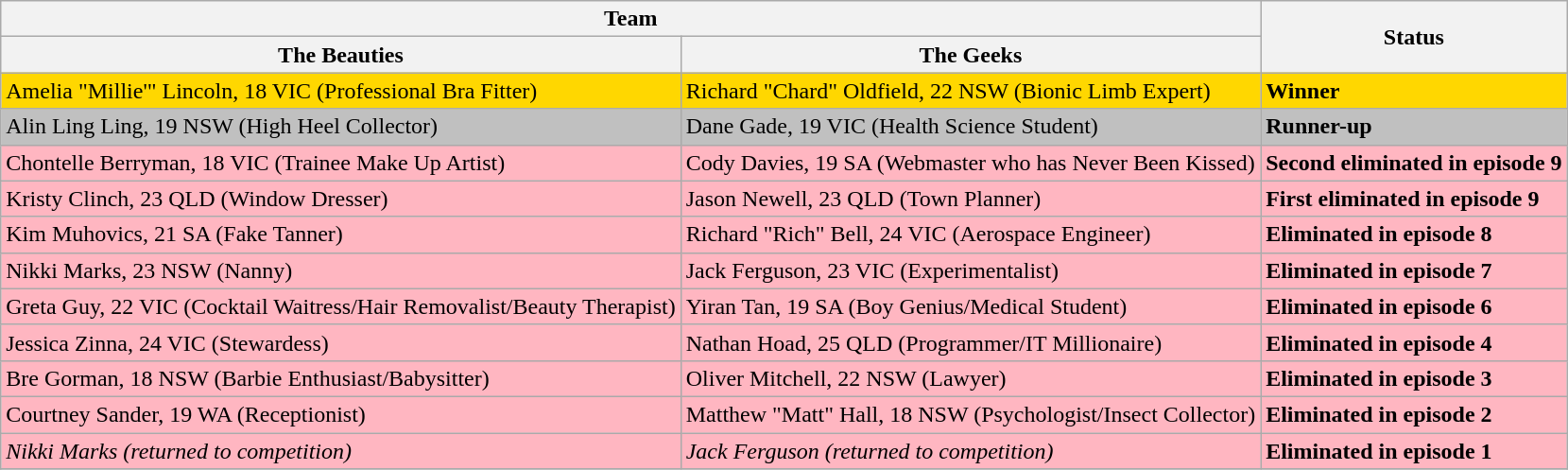<table class="wikitable">
<tr>
<th colspan="2">Team</th>
<th rowspan="2">Status</th>
</tr>
<tr>
<th>The Beauties</th>
<th>The Geeks</th>
</tr>
<tr style="background:gold;">
<td>Amelia "Millie'" Lincoln, 18 VIC (Professional Bra Fitter)</td>
<td>Richard "Chard" Oldfield, 22 NSW (Bionic Limb Expert)</td>
<td><strong>Winner</strong></td>
</tr>
<tr style="background:silver;">
<td>Alin Ling Ling, 19 NSW (High Heel Collector)</td>
<td>Dane Gade, 19 VIC (Health Science Student)</td>
<td><strong>Runner-up</strong></td>
</tr>
<tr style="background:lightpink;">
<td>Chontelle Berryman, 18 VIC (Trainee Make Up Artist)</td>
<td>Cody Davies, 19 SA (Webmaster who has Never Been Kissed)</td>
<td><strong>Second eliminated in episode 9</strong></td>
</tr>
<tr style="background:lightpink;">
<td>Kristy Clinch, 23 QLD (Window Dresser)</td>
<td>Jason Newell, 23 QLD (Town Planner)</td>
<td><strong>First eliminated in episode 9</strong></td>
</tr>
<tr style="background:lightpink;">
<td>Kim Muhovics, 21 SA (Fake Tanner)</td>
<td>Richard "Rich" Bell, 24 VIC (Aerospace Engineer)</td>
<td><strong>Eliminated in episode 8</strong></td>
</tr>
<tr style="background:lightpink;">
<td>Nikki Marks, 23 NSW (Nanny)</td>
<td>Jack Ferguson, 23 VIC (Experimentalist)</td>
<td><strong>Eliminated in episode 7</strong></td>
</tr>
<tr style="background:lightpink;">
<td>Greta Guy, 22 VIC (Cocktail Waitress/Hair Removalist/Beauty Therapist)</td>
<td>Yiran Tan, 19 SA (Boy Genius/Medical Student)</td>
<td><strong>Eliminated in episode 6</strong></td>
</tr>
<tr style="background:lightpink;">
<td>Jessica Zinna, 24 VIC (Stewardess)</td>
<td>Nathan Hoad, 25 QLD (Programmer/IT Millionaire)</td>
<td><strong>Eliminated in episode 4</strong></td>
</tr>
<tr style="background:lightpink;">
<td>Bre Gorman, 18 NSW (Barbie Enthusiast/Babysitter)</td>
<td>Oliver Mitchell, 22 NSW (Lawyer)</td>
<td><strong>Eliminated in episode 3</strong></td>
</tr>
<tr style="background:lightpink;">
<td>Courtney Sander, 19 WA (Receptionist)</td>
<td>Matthew "Matt" Hall, 18 NSW (Psychologist/Insect Collector)</td>
<td><strong>Eliminated in episode 2</strong></td>
</tr>
<tr style="background:lightpink;">
<td><em>Nikki Marks (returned to competition)</em></td>
<td><em>Jack Ferguson (returned to competition)</em></td>
<td><strong>Eliminated in episode 1</strong></td>
</tr>
<tr>
</tr>
</table>
